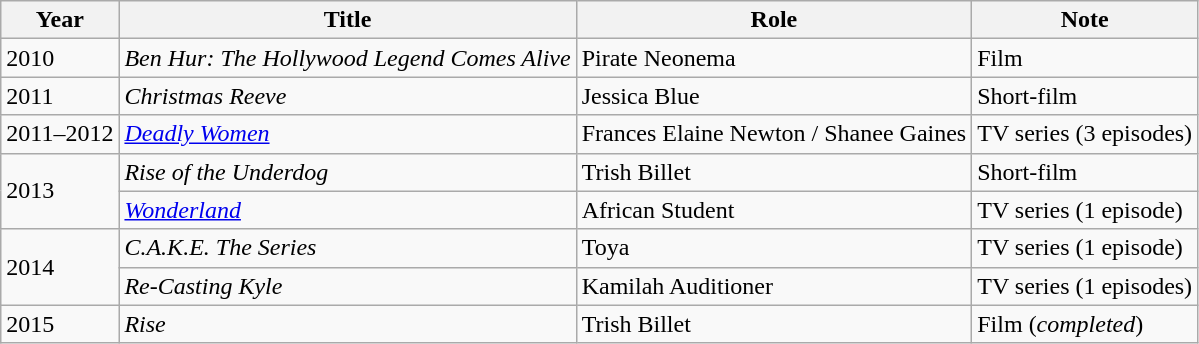<table class="wikitable sortable plainrowheaders">
<tr>
<th scope="col">Year</th>
<th scope="col">Title</th>
<th scope="col">Role</th>
<th scope="col">Note</th>
</tr>
<tr>
<td>2010</td>
<td><em>Ben Hur: The Hollywood Legend Comes Alive</em></td>
<td>Pirate Neonema</td>
<td>Film</td>
</tr>
<tr>
<td>2011</td>
<td><em>Christmas Reeve</em></td>
<td>Jessica Blue</td>
<td>Short-film</td>
</tr>
<tr>
<td>2011–2012</td>
<td><em><a href='#'>Deadly Women</a></em></td>
<td>Frances Elaine Newton / Shanee Gaines</td>
<td>TV series (3 episodes)</td>
</tr>
<tr>
<td rowspan=2>2013</td>
<td><em>Rise of the Underdog</em></td>
<td>Trish Billet</td>
<td>Short-film</td>
</tr>
<tr>
<td><em><a href='#'>Wonderland</a></em></td>
<td>African Student</td>
<td>TV series (1 episode)</td>
</tr>
<tr>
<td rowspan=2>2014</td>
<td><em>C.A.K.E. The Series</em></td>
<td>Toya</td>
<td>TV series (1 episode)</td>
</tr>
<tr>
<td><em>Re-Casting Kyle</em></td>
<td>Kamilah Auditioner</td>
<td>TV series (1 episodes)</td>
</tr>
<tr>
<td>2015</td>
<td><em>Rise</em></td>
<td>Trish Billet</td>
<td>Film (<em>completed</em>)</td>
</tr>
</table>
